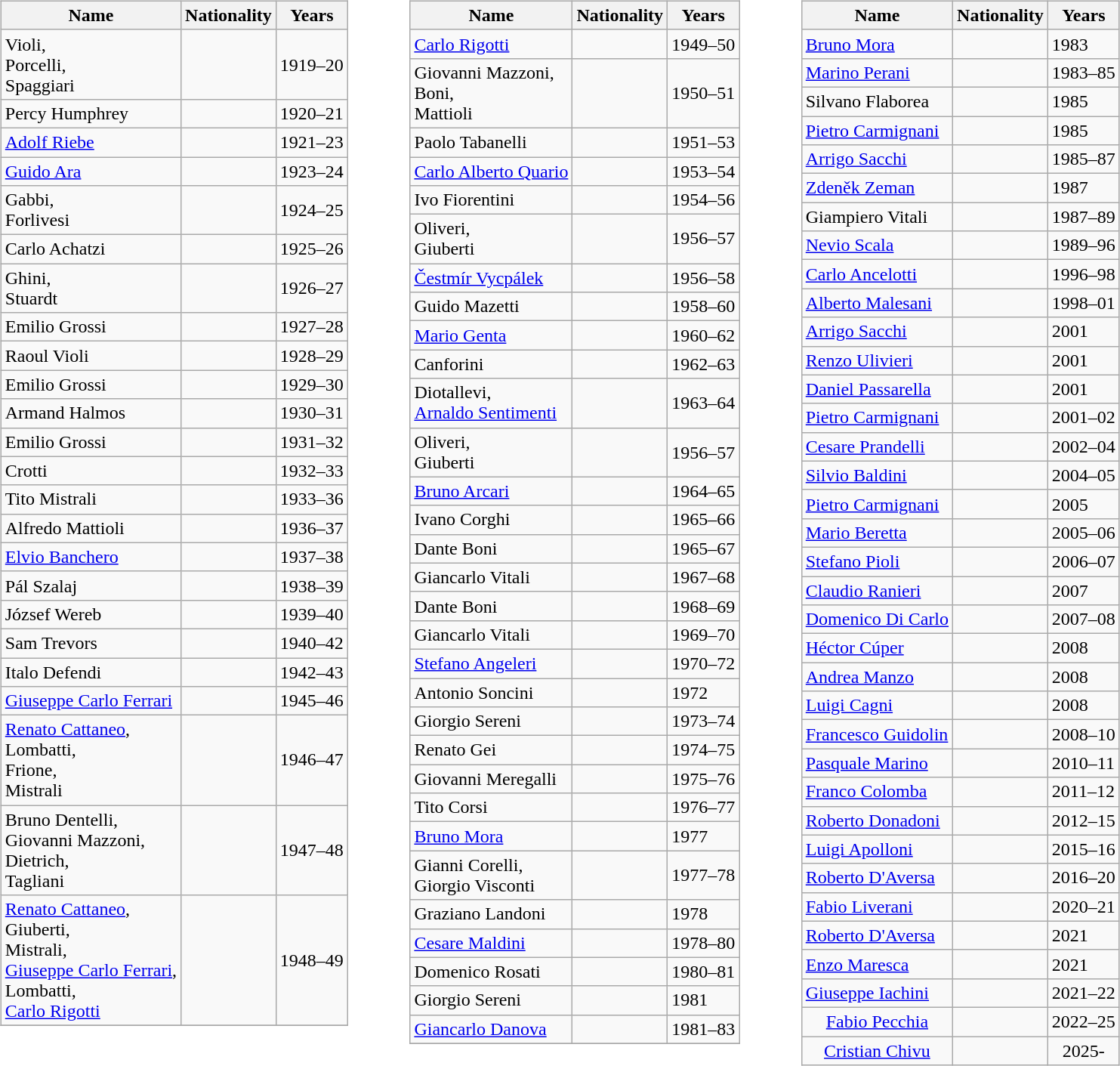<table>
<tr>
<td width="10"> </td>
<td valign="top"><br><table class="wikitable" style="text-align: center">
<tr>
<th rowspan="1">Name</th>
<th rowspan="1">Nationality</th>
<th rowspan="1">Years</th>
</tr>
<tr>
<td align=left>Violi, <br>Porcelli, <br>Spaggiari</td>
<td><br><br></td>
<td align=left>1919–20</td>
</tr>
<tr>
<td align=left>Percy Humphrey</td>
<td></td>
<td align=left>1920–21</td>
</tr>
<tr>
<td align=left><a href='#'>Adolf Riebe</a></td>
<td></td>
<td align=left>1921–23</td>
</tr>
<tr>
<td align=left><a href='#'>Guido Ara</a></td>
<td></td>
<td align=left>1923–24</td>
</tr>
<tr>
<td align=left>Gabbi, <br>Forlivesi</td>
<td><br></td>
<td align=left>1924–25</td>
</tr>
<tr>
<td align=left>Carlo Achatzi</td>
<td></td>
<td align=left>1925–26</td>
</tr>
<tr>
<td align=left>Ghini, <br>Stuardt</td>
<td><br></td>
<td align=left>1926–27</td>
</tr>
<tr>
<td align=left>Emilio Grossi</td>
<td></td>
<td align=left>1927–28</td>
</tr>
<tr>
<td align=left>Raoul Violi</td>
<td></td>
<td align=left>1928–29</td>
</tr>
<tr>
<td align=left>Emilio Grossi</td>
<td></td>
<td align=left>1929–30</td>
</tr>
<tr>
<td align=left>Armand Halmos</td>
<td></td>
<td align=left>1930–31</td>
</tr>
<tr>
<td align=left>Emilio Grossi</td>
<td></td>
<td align=left>1931–32</td>
</tr>
<tr>
<td align=left>Crotti</td>
<td></td>
<td align=left>1932–33</td>
</tr>
<tr>
<td align=left>Tito Mistrali</td>
<td></td>
<td align=left>1933–36</td>
</tr>
<tr>
<td align=left>Alfredo Mattioli</td>
<td></td>
<td align=left>1936–37</td>
</tr>
<tr>
<td align=left><a href='#'>Elvio Banchero</a></td>
<td></td>
<td align=left>1937–38</td>
</tr>
<tr>
<td align=left>Pál Szalaj</td>
<td></td>
<td align=left>1938–39</td>
</tr>
<tr>
<td align=left>József Wereb</td>
<td></td>
<td align=left>1939–40</td>
</tr>
<tr>
<td align=left>Sam Trevors</td>
<td></td>
<td align=left>1940–42</td>
</tr>
<tr>
<td align=left>Italo Defendi</td>
<td></td>
<td align=left>1942–43</td>
</tr>
<tr>
<td align=left><a href='#'>Giuseppe Carlo Ferrari</a></td>
<td></td>
<td align=left>1945–46</td>
</tr>
<tr>
<td align=left><a href='#'>Renato Cattaneo</a>, <br>Lombatti, <br>Frione,<br> Mistrali</td>
<td><br><br><br></td>
<td align=left>1946–47</td>
</tr>
<tr>
<td align=left>Bruno Dentelli, <br>Giovanni Mazzoni, <br>Dietrich, <br>Tagliani</td>
<td><br><br><br></td>
<td align=left>1947–48</td>
</tr>
<tr>
<td align=left><a href='#'>Renato Cattaneo</a>,<br> Giuberti,<br> Mistrali, <br><a href='#'>Giuseppe Carlo Ferrari</a>, <br>Lombatti, <br><a href='#'>Carlo Rigotti</a></td>
<td><br><br><br><br><br></td>
<td align=left>1948–49</td>
</tr>
<tr>
</tr>
</table>
</td>
<td width="30"> </td>
<td valign="top"><br><table class="wikitable" style="text-align: center">
<tr>
<th rowspan="1">Name</th>
<th rowspan="1">Nationality</th>
<th rowspan="1">Years</th>
</tr>
<tr>
<td align=left><a href='#'>Carlo Rigotti</a></td>
<td></td>
<td align=left>1949–50</td>
</tr>
<tr>
<td align=left>Giovanni Mazzoni, <br>Boni, <br>Mattioli</td>
<td><br><br></td>
<td align=left>1950–51</td>
</tr>
<tr>
<td align=left>Paolo Tabanelli</td>
<td></td>
<td align=left>1951–53</td>
</tr>
<tr>
<td align=left><a href='#'>Carlo Alberto Quario</a></td>
<td></td>
<td align=left>1953–54</td>
</tr>
<tr>
<td align=left>Ivo Fiorentini</td>
<td></td>
<td align=left>1954–56</td>
</tr>
<tr>
<td align=left>Oliveri, <br>Giuberti</td>
<td><br></td>
<td align=left>1956–57</td>
</tr>
<tr>
<td align=left><a href='#'>Čestmír Vycpálek</a></td>
<td></td>
<td align=left>1956–58</td>
</tr>
<tr>
<td align=left>Guido Mazetti</td>
<td></td>
<td align=left>1958–60</td>
</tr>
<tr>
<td align=left><a href='#'>Mario Genta</a></td>
<td></td>
<td align=left>1960–62</td>
</tr>
<tr>
<td align=left>Canforini</td>
<td></td>
<td align=left>1962–63</td>
</tr>
<tr>
<td align=left>Diotallevi, <br><a href='#'>Arnaldo Sentimenti</a></td>
<td><br></td>
<td align=left>1963–64</td>
</tr>
<tr>
<td align=left>Oliveri, <br>Giuberti</td>
<td><br></td>
<td align=left>1956–57</td>
</tr>
<tr>
<td align=left><a href='#'>Bruno Arcari</a></td>
<td></td>
<td align=left>1964–65</td>
</tr>
<tr>
<td align=left>Ivano Corghi</td>
<td></td>
<td align=left>1965–66</td>
</tr>
<tr>
<td align=left>Dante Boni</td>
<td></td>
<td align=left>1965–67</td>
</tr>
<tr>
<td align=left>Giancarlo Vitali</td>
<td></td>
<td align=left>1967–68</td>
</tr>
<tr>
<td align=left>Dante Boni</td>
<td></td>
<td align=left>1968–69</td>
</tr>
<tr>
<td align=left>Giancarlo Vitali</td>
<td></td>
<td align=left>1969–70</td>
</tr>
<tr>
<td align=left><a href='#'>Stefano Angeleri</a></td>
<td></td>
<td align=left>1970–72</td>
</tr>
<tr>
<td align=left>Antonio Soncini</td>
<td></td>
<td align=left>1972</td>
</tr>
<tr>
<td align=left>Giorgio Sereni</td>
<td></td>
<td align=left>1973–74</td>
</tr>
<tr>
<td align=left>Renato Gei</td>
<td></td>
<td align=left>1974–75</td>
</tr>
<tr>
<td align=left>Giovanni Meregalli</td>
<td></td>
<td align=left>1975–76</td>
</tr>
<tr>
<td align=left>Tito Corsi</td>
<td></td>
<td align=left>1976–77</td>
</tr>
<tr>
<td align=left><a href='#'>Bruno Mora</a></td>
<td></td>
<td align=left>1977</td>
</tr>
<tr>
<td align=left>Gianni Corelli, <br>Giorgio Visconti</td>
<td><br></td>
<td align=left>1977–78</td>
</tr>
<tr>
<td align=left>Graziano Landoni</td>
<td></td>
<td align=left>1978</td>
</tr>
<tr>
<td align=left><a href='#'>Cesare Maldini</a></td>
<td></td>
<td align=left>1978–80</td>
</tr>
<tr>
<td align=left>Domenico Rosati</td>
<td></td>
<td align=left>1980–81</td>
</tr>
<tr>
<td align=left>Giorgio Sereni</td>
<td></td>
<td align=left>1981</td>
</tr>
<tr>
<td align=left><a href='#'>Giancarlo Danova</a></td>
<td></td>
<td align=left>1981–83</td>
</tr>
<tr>
</tr>
</table>
</td>
<td width="30"> </td>
<td valign="top"><br><table class="wikitable" style="text-align: center">
<tr>
<th rowspan="1">Name</th>
<th rowspan="1">Nationality</th>
<th rowspan="1">Years</th>
</tr>
<tr>
<td align=left><a href='#'>Bruno Mora</a></td>
<td></td>
<td align=left>1983</td>
</tr>
<tr>
<td align=left><a href='#'>Marino Perani</a></td>
<td></td>
<td align=left>1983–85</td>
</tr>
<tr>
<td align=left>Silvano Flaborea</td>
<td></td>
<td align=left>1985</td>
</tr>
<tr>
<td align=left><a href='#'>Pietro Carmignani</a></td>
<td></td>
<td align=left>1985</td>
</tr>
<tr>
<td align=left><a href='#'>Arrigo Sacchi</a></td>
<td></td>
<td align=left>1985–87</td>
</tr>
<tr>
<td align=left><a href='#'>Zdeněk Zeman</a></td>
<td></td>
<td align=left>1987</td>
</tr>
<tr>
<td align=left>Giampiero Vitali</td>
<td></td>
<td align=left>1987–89</td>
</tr>
<tr>
<td align=left><a href='#'>Nevio Scala</a></td>
<td></td>
<td align=left>1989–96</td>
</tr>
<tr>
<td align=left><a href='#'>Carlo Ancelotti</a></td>
<td></td>
<td align=left>1996–98</td>
</tr>
<tr>
<td align=left><a href='#'>Alberto Malesani</a></td>
<td></td>
<td align=left>1998–01</td>
</tr>
<tr>
<td align=left><a href='#'>Arrigo Sacchi</a></td>
<td></td>
<td align=left>2001</td>
</tr>
<tr>
<td align=left><a href='#'>Renzo Ulivieri</a></td>
<td></td>
<td align=left>2001</td>
</tr>
<tr>
<td align=left><a href='#'>Daniel Passarella</a></td>
<td></td>
<td align=left>2001</td>
</tr>
<tr>
<td align=left><a href='#'>Pietro Carmignani</a></td>
<td></td>
<td align=left>2001–02</td>
</tr>
<tr>
<td align=left><a href='#'>Cesare Prandelli</a></td>
<td></td>
<td align=left>2002–04</td>
</tr>
<tr>
<td align=left><a href='#'>Silvio Baldini</a></td>
<td></td>
<td align=left>2004–05</td>
</tr>
<tr>
<td align=left><a href='#'>Pietro Carmignani</a></td>
<td></td>
<td align=left>2005</td>
</tr>
<tr>
<td align=left><a href='#'>Mario Beretta</a></td>
<td></td>
<td align=left>2005–06</td>
</tr>
<tr>
<td align=left><a href='#'>Stefano Pioli</a></td>
<td></td>
<td align=left>2006–07</td>
</tr>
<tr>
<td align=left><a href='#'>Claudio Ranieri</a></td>
<td></td>
<td align=left>2007</td>
</tr>
<tr>
<td align=left><a href='#'>Domenico Di Carlo</a></td>
<td></td>
<td align=left>2007–08</td>
</tr>
<tr>
<td align=left><a href='#'>Héctor Cúper</a></td>
<td></td>
<td align=left>2008</td>
</tr>
<tr>
<td align=left><a href='#'>Andrea Manzo</a></td>
<td></td>
<td align=left>2008</td>
</tr>
<tr>
<td align=left><a href='#'>Luigi Cagni</a></td>
<td></td>
<td align=left>2008</td>
</tr>
<tr>
<td align=left><a href='#'>Francesco Guidolin</a></td>
<td></td>
<td align=left>2008–10</td>
</tr>
<tr>
<td align=left><a href='#'>Pasquale Marino</a></td>
<td></td>
<td align=left>2010–11</td>
</tr>
<tr>
<td align=left><a href='#'>Franco Colomba</a></td>
<td></td>
<td align=left>2011–12</td>
</tr>
<tr>
<td align=left><a href='#'>Roberto Donadoni</a></td>
<td></td>
<td align=left>2012–15</td>
</tr>
<tr>
<td align=left><a href='#'>Luigi Apolloni</a></td>
<td></td>
<td align=left>2015–16</td>
</tr>
<tr>
<td align=left><a href='#'>Roberto D'Aversa</a></td>
<td></td>
<td align=left>2016–20</td>
</tr>
<tr>
<td align=left><a href='#'>Fabio Liverani</a></td>
<td></td>
<td align=left>2020–21</td>
</tr>
<tr>
<td align=left><a href='#'>Roberto D'Aversa</a></td>
<td></td>
<td align=left>2021</td>
</tr>
<tr>
<td align=left><a href='#'>Enzo Maresca</a></td>
<td></td>
<td align=left>2021</td>
</tr>
<tr>
<td align=left><a href='#'>Giuseppe Iachini</a></td>
<td></td>
<td align=left>2021–22</td>
</tr>
<tr>
<td><a href='#'>Fabio Pecchia</a></td>
<td></td>
<td align=left>2022–25</td>
</tr>
<tr>
<td><a href='#'>Cristian Chivu</a></td>
<td></td>
<td>2025-</td>
</tr>
</table>
</td>
</tr>
</table>
